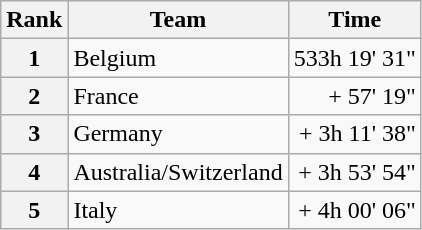<table class="wikitable">
<tr>
<th scope="col">Rank</th>
<th scope="col">Team</th>
<th scope="col">Time</th>
</tr>
<tr>
<th scope="row">1</th>
<td>Belgium</td>
<td style="text-align:right;">533h 19' 31"</td>
</tr>
<tr>
<th scope="row">2</th>
<td>France</td>
<td style="text-align:right;">+ 57' 19"</td>
</tr>
<tr>
<th scope="row">3</th>
<td>Germany</td>
<td style="text-align:right;">+ 3h 11' 38"</td>
</tr>
<tr>
<th scope="row">4</th>
<td>Australia/Switzerland</td>
<td style="text-align:right;">+ 3h 53' 54"</td>
</tr>
<tr>
<th scope="row">5</th>
<td>Italy</td>
<td style="text-align:right;">+ 4h 00' 06"</td>
</tr>
</table>
